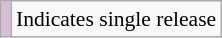<table class="wikitable" style="font-size:90%;">
<tr>
<td style="background-color:#D8BFD8"></td>
<td>Indicates single release</td>
</tr>
</table>
